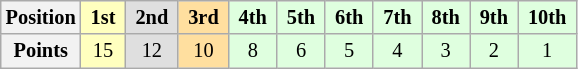<table class="wikitable" style="font-size:85%; text-align:center">
<tr>
<th>Position</th>
<td style="background:#ffffbf;"> <strong>1st</strong> </td>
<td style="background:#dfdfdf;"> <strong>2nd</strong> </td>
<td style="background:#ffdf9f;"> <strong>3rd</strong> </td>
<td style="background:#dfffdf;"> <strong>4th</strong> </td>
<td style="background:#dfffdf;"> <strong>5th</strong> </td>
<td style="background:#dfffdf;"> <strong>6th</strong> </td>
<td style="background:#dfffdf;"> <strong>7th</strong> </td>
<td style="background:#dfffdf;"> <strong>8th</strong> </td>
<td style="background:#dfffdf;"> <strong>9th</strong> </td>
<td style="background:#dfffdf;"> <strong>10th</strong> </td>
</tr>
<tr>
<th>Points</th>
<td style="background:#ffffbf;">15</td>
<td style="background:#dfdfdf;">12</td>
<td style="background:#ffdf9f;">10</td>
<td style="background:#dfffdf;">8</td>
<td style="background:#dfffdf;">6</td>
<td style="background:#dfffdf;">5</td>
<td style="background:#dfffdf;">4</td>
<td style="background:#dfffdf;">3</td>
<td style="background:#dfffdf;">2</td>
<td style="background:#dfffdf;">1</td>
</tr>
</table>
